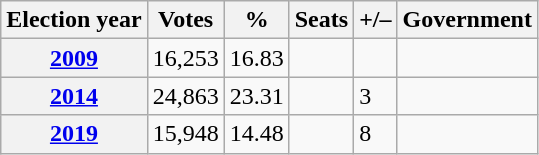<table class="wikitable">
<tr>
<th>Election year</th>
<th>Votes</th>
<th>%</th>
<th>Seats</th>
<th>+/–</th>
<th>Government</th>
</tr>
<tr>
<th><a href='#'>2009</a></th>
<td>16,253</td>
<td>16.83</td>
<td></td>
<td></td>
<td></td>
</tr>
<tr>
<th><a href='#'>2014</a></th>
<td>24,863</td>
<td>23.31</td>
<td></td>
<td> 3</td>
<td></td>
</tr>
<tr>
<th><a href='#'>2019</a></th>
<td>15,948</td>
<td>14.48</td>
<td></td>
<td> 8</td>
<td></td>
</tr>
</table>
